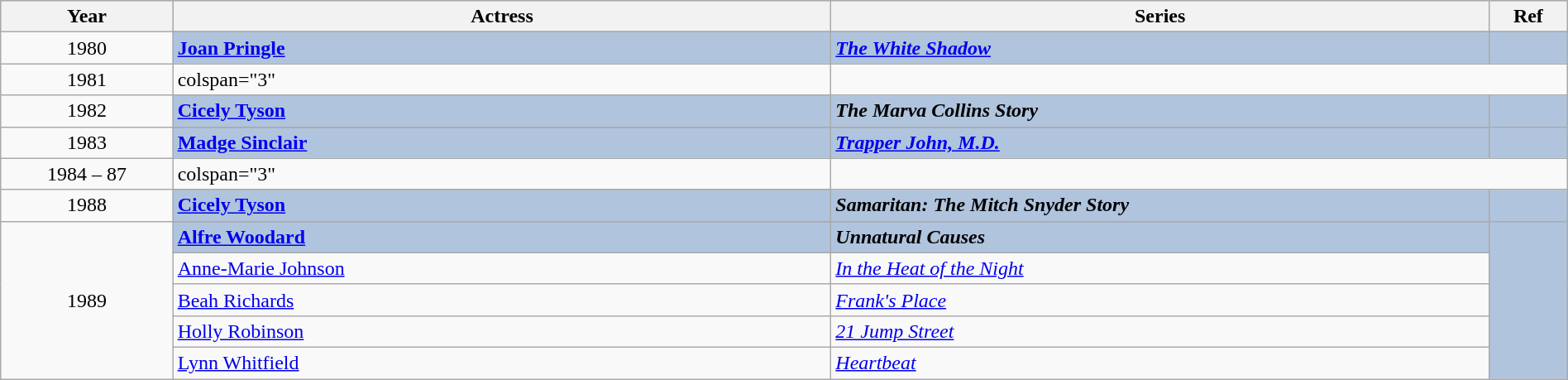<table class="wikitable" style="width:100%;">
<tr style="background:#bebebe;">
<th style="width:11%;">Year</th>
<th style="width:42%;">Actress</th>
<th style="width:42%;">Series</th>
<th style="width:5%;">Ref</th>
</tr>
<tr>
<td rowspan="2" align="center">1980</td>
</tr>
<tr style="background:#B0C4DE">
<td><strong><a href='#'>Joan Pringle</a></strong></td>
<td><strong><em><a href='#'>The White Shadow</a></em></strong></td>
<td align="center"></td>
</tr>
<tr>
<td align="center">1981</td>
<td>colspan="3" </td>
</tr>
<tr>
<td rowspan="2" align="center">1982</td>
</tr>
<tr style="background:#B0C4DE">
<td><strong><a href='#'>Cicely Tyson</a></strong></td>
<td><strong><em>The Marva Collins Story</em></strong></td>
<td rowspan="2" align="center"></td>
</tr>
<tr>
<td rowspan="2" align="center">1983</td>
</tr>
<tr style="background:#B0C4DE">
<td><strong><a href='#'>Madge Sinclair</a></strong></td>
<td><strong><em><a href='#'>Trapper John, M.D.</a></em></strong></td>
<td align="center"></td>
</tr>
<tr>
<td align="center">1984 – 87</td>
<td>colspan="3" </td>
</tr>
<tr>
<td rowspan="2" align="center">1988</td>
</tr>
<tr style="background:#B0C4DE">
<td><strong><a href='#'>Cicely Tyson</a></strong></td>
<td><strong><em>Samaritan: The Mitch Snyder Story</em></strong></td>
<td rowspan="2" align="center"></td>
</tr>
<tr>
<td rowspan="6" align="center">1989</td>
</tr>
<tr style="background:#B0C4DE">
<td><strong><a href='#'>Alfre Woodard</a></strong></td>
<td><strong><em>Unnatural Causes</em></strong></td>
<td rowspan="6" align="center"></td>
</tr>
<tr>
<td><a href='#'>Anne-Marie Johnson</a></td>
<td><em><a href='#'>In the Heat of the Night</a></em></td>
</tr>
<tr>
<td><a href='#'>Beah Richards</a></td>
<td><em><a href='#'>Frank's Place</a></em></td>
</tr>
<tr>
<td><a href='#'>Holly Robinson</a></td>
<td><em><a href='#'>21 Jump Street</a></em></td>
</tr>
<tr>
<td><a href='#'>Lynn Whitfield</a></td>
<td><em><a href='#'>Heartbeat</a></em></td>
</tr>
</table>
